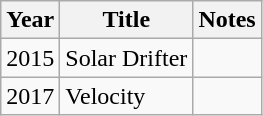<table class="wikitable sortable">
<tr>
<th>Year</th>
<th>Title</th>
<th>Notes</th>
</tr>
<tr>
<td>2015</td>
<td>Solar Drifter</td>
<td></td>
</tr>
<tr>
<td>2017</td>
<td>Velocity</td>
<td></td>
</tr>
</table>
